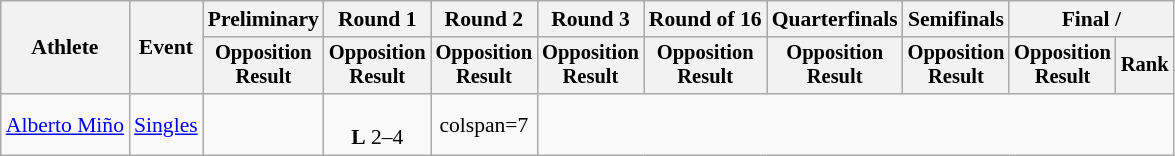<table class=wikitable style="font-size:90%; text-align:center">
<tr>
<th rowspan=2>Athlete</th>
<th rowspan=2>Event</th>
<th>Preliminary</th>
<th>Round 1</th>
<th>Round 2</th>
<th>Round 3</th>
<th>Round of 16</th>
<th>Quarterfinals</th>
<th>Semifinals</th>
<th colspan=2>Final / </th>
</tr>
<tr style=font-size:95%>
<th>Opposition<br>Result</th>
<th>Opposition<br>Result</th>
<th>Opposition<br>Result</th>
<th>Opposition<br>Result</th>
<th>Opposition<br>Result</th>
<th>Opposition<br>Result</th>
<th>Opposition<br>Result</th>
<th>Opposition<br>Result</th>
<th>Rank</th>
</tr>
<tr align=center>
<td align=left><a href='#'>Alberto Miño</a></td>
<td align=left><a href='#'>Singles</a></td>
<td></td>
<td><br><strong>L</strong> 2–4</td>
<td>colspan=7 </td>
</tr>
</table>
